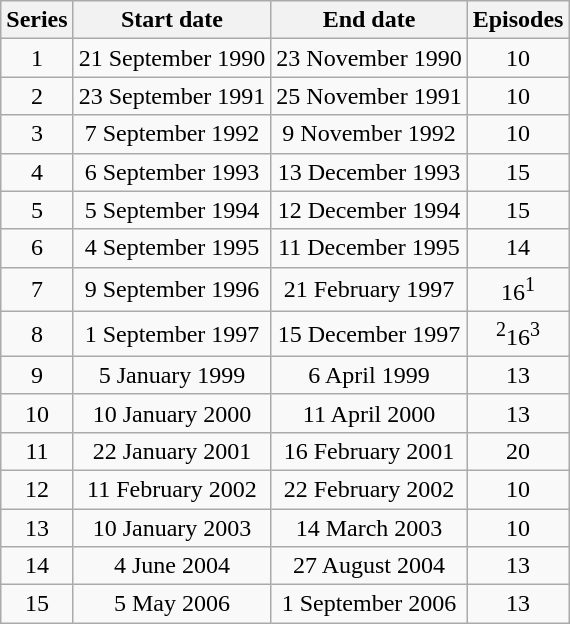<table class="wikitable plainrowheaders" style="text-align:center">
<tr>
<th>Series</th>
<th>Start date</th>
<th>End date</th>
<th>Episodes</th>
</tr>
<tr>
<td>1</td>
<td>21 September 1990</td>
<td>23 November 1990</td>
<td>10</td>
</tr>
<tr>
<td>2</td>
<td>23 September 1991</td>
<td>25 November 1991</td>
<td>10</td>
</tr>
<tr>
<td>3</td>
<td>7 September 1992</td>
<td>9 November 1992</td>
<td>10</td>
</tr>
<tr>
<td>4</td>
<td>6 September 1993</td>
<td>13 December 1993</td>
<td>15</td>
</tr>
<tr>
<td>5</td>
<td>5 September 1994</td>
<td>12 December 1994</td>
<td>15</td>
</tr>
<tr>
<td>6</td>
<td>4 September 1995</td>
<td>11 December 1995</td>
<td>14</td>
</tr>
<tr>
<td>7</td>
<td>9 September 1996</td>
<td>21 February 1997</td>
<td>16<sup>1</sup></td>
</tr>
<tr>
<td>8</td>
<td>1 September 1997</td>
<td>15 December 1997</td>
<td><sup>2</sup>16<sup>3</sup></td>
</tr>
<tr>
<td>9</td>
<td>5 January 1999</td>
<td>6 April 1999</td>
<td>13</td>
</tr>
<tr>
<td>10</td>
<td>10 January 2000</td>
<td>11 April 2000</td>
<td>13</td>
</tr>
<tr>
<td>11</td>
<td>22 January 2001</td>
<td>16 February 2001</td>
<td>20</td>
</tr>
<tr>
<td>12</td>
<td>11 February 2002</td>
<td>22 February 2002</td>
<td>10</td>
</tr>
<tr>
<td>13</td>
<td>10 January 2003</td>
<td>14 March 2003</td>
<td>10</td>
</tr>
<tr>
<td>14</td>
<td>4 June 2004</td>
<td>27 August 2004</td>
<td>13</td>
</tr>
<tr>
<td>15</td>
<td>5 May 2006</td>
<td>1 September 2006</td>
<td>13</td>
</tr>
</table>
